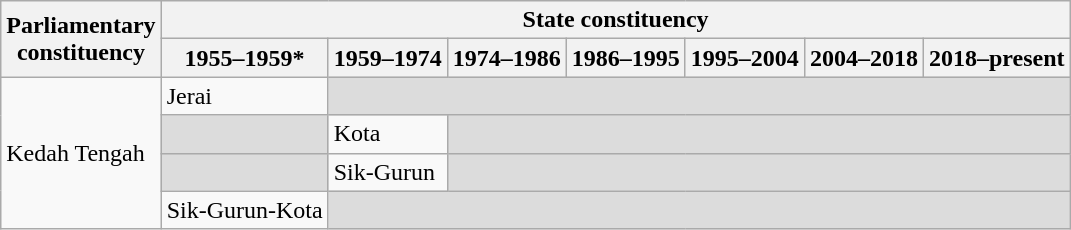<table class="wikitable">
<tr>
<th rowspan="2">Parliamentary<br>constituency</th>
<th colspan="7">State constituency</th>
</tr>
<tr>
<th>1955–1959*</th>
<th>1959–1974</th>
<th>1974–1986</th>
<th>1986–1995</th>
<th>1995–2004</th>
<th>2004–2018</th>
<th>2018–present</th>
</tr>
<tr>
<td rowspan="4">Kedah Tengah</td>
<td>Jerai</td>
<td colspan="6" bgcolor="dcdcdc"></td>
</tr>
<tr>
<td bgcolor="dcdcdc"></td>
<td>Kota</td>
<td colspan="5" bgcolor="dcdcdc"></td>
</tr>
<tr>
<td bgcolor="dcdcdc"></td>
<td>Sik-Gurun</td>
<td colspan="5" bgcolor="dcdcdc"></td>
</tr>
<tr>
<td>Sik-Gurun-Kota</td>
<td colspan="6" bgcolor="dcdcdc"></td>
</tr>
</table>
